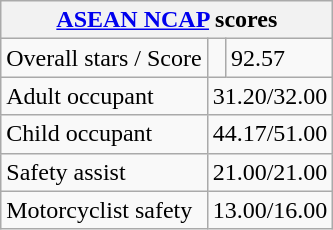<table class="wikitable">
<tr>
<th colspan="3"><a href='#'>ASEAN NCAP</a> scores</th>
</tr>
<tr>
<td>Overall stars / Score</td>
<td></td>
<td>92.57</td>
</tr>
<tr>
<td>Adult occupant</td>
<td colspan="2">31.20/32.00</td>
</tr>
<tr>
<td>Child occupant</td>
<td colspan="2">44.17/51.00</td>
</tr>
<tr>
<td>Safety assist</td>
<td colspan="2">21.00/21.00</td>
</tr>
<tr>
<td>Motorcyclist safety</td>
<td colspan="2">13.00/16.00</td>
</tr>
</table>
